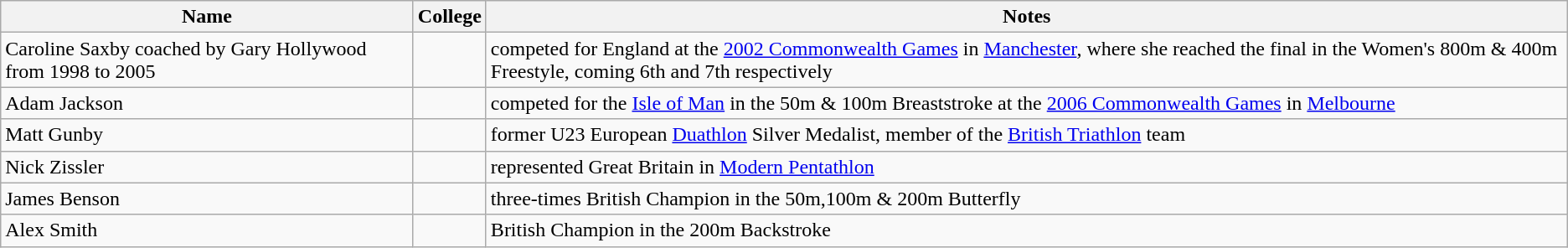<table class="wikitable sortable">
<tr>
<th>Name</th>
<th>College</th>
<th>Notes</th>
</tr>
<tr>
<td>Caroline Saxby coached by Gary Hollywood from 1998 to 2005</td>
<td></td>
<td>competed for England at the <a href='#'>2002 Commonwealth Games</a> in <a href='#'>Manchester</a>, where she reached the final in the Women's 800m & 400m Freestyle, coming 6th and 7th respectively</td>
</tr>
<tr>
<td>Adam Jackson</td>
<td></td>
<td>competed for the <a href='#'>Isle of Man</a> in the 50m & 100m Breaststroke at the <a href='#'>2006 Commonwealth Games</a> in <a href='#'>Melbourne</a></td>
</tr>
<tr>
<td>Matt Gunby</td>
<td></td>
<td>former U23 European <a href='#'>Duathlon</a> Silver Medalist, member of the <a href='#'>British Triathlon</a> team</td>
</tr>
<tr>
<td>Nick Zissler</td>
<td></td>
<td>represented Great Britain in <a href='#'>Modern Pentathlon</a></td>
</tr>
<tr>
<td>James Benson</td>
<td></td>
<td>three-times British Champion in the 50m,100m & 200m Butterfly</td>
</tr>
<tr>
<td>Alex Smith</td>
<td></td>
<td>British Champion in the 200m Backstroke</td>
</tr>
</table>
